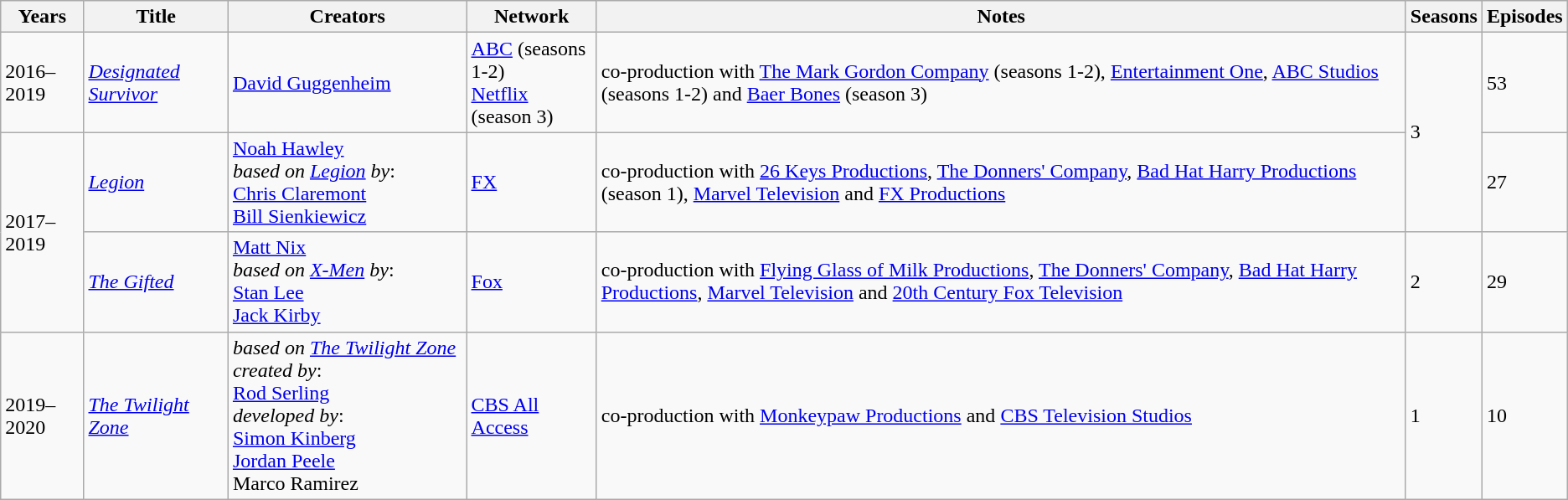<table class="wikitable sortable">
<tr>
<th>Years</th>
<th>Title</th>
<th>Creators</th>
<th>Network</th>
<th>Notes</th>
<th>Seasons</th>
<th>Episodes</th>
</tr>
<tr>
<td>2016–2019</td>
<td><em><a href='#'>Designated Survivor</a></em></td>
<td><a href='#'>David Guggenheim</a></td>
<td><a href='#'>ABC</a> (seasons 1-2)<br><a href='#'>Netflix</a> (season 3)</td>
<td>co-production with <a href='#'>The Mark Gordon Company</a> (seasons 1-2), <a href='#'>Entertainment One</a>, <a href='#'>ABC Studios</a> (seasons 1-2) and <a href='#'>Baer Bones</a> (season 3)</td>
<td rowspan="2">3</td>
<td>53</td>
</tr>
<tr>
<td rowspan="2">2017–2019</td>
<td><em><a href='#'>Legion</a></em></td>
<td><a href='#'>Noah Hawley</a><br><em>based on <a href='#'>Legion</a> by</em>:<br><a href='#'>Chris Claremont</a><br><a href='#'>Bill Sienkiewicz</a></td>
<td><a href='#'>FX</a></td>
<td>co-production with <a href='#'>26 Keys Productions</a>, <a href='#'>The Donners' Company</a>, <a href='#'>Bad Hat Harry Productions</a> (season 1), <a href='#'>Marvel Television</a> and <a href='#'>FX Productions</a></td>
<td>27</td>
</tr>
<tr>
<td><em><a href='#'>The Gifted</a></em></td>
<td><a href='#'>Matt Nix</a><br><em>based on <a href='#'>X-Men</a> by</em>:<br><a href='#'>Stan Lee</a><br><a href='#'>Jack Kirby</a></td>
<td><a href='#'>Fox</a></td>
<td>co-production with <a href='#'>Flying Glass of Milk Productions</a>, <a href='#'>The Donners' Company</a>, <a href='#'>Bad Hat Harry Productions</a>, <a href='#'>Marvel Television</a> and <a href='#'>20th Century Fox Television</a></td>
<td>2</td>
<td>29</td>
</tr>
<tr>
<td>2019–2020</td>
<td><em><a href='#'>The Twilight Zone</a></em></td>
<td><em>based on <a href='#'>The Twilight Zone</a> created by</em>:<br><a href='#'>Rod Serling</a><br><em>developed by</em>:<br><a href='#'>Simon Kinberg</a><br><a href='#'>Jordan Peele</a><br>Marco Ramirez</td>
<td><a href='#'>CBS All Access</a></td>
<td>co-production with <a href='#'>Monkeypaw Productions</a> and <a href='#'>CBS Television Studios</a></td>
<td>1</td>
<td>10</td>
</tr>
</table>
